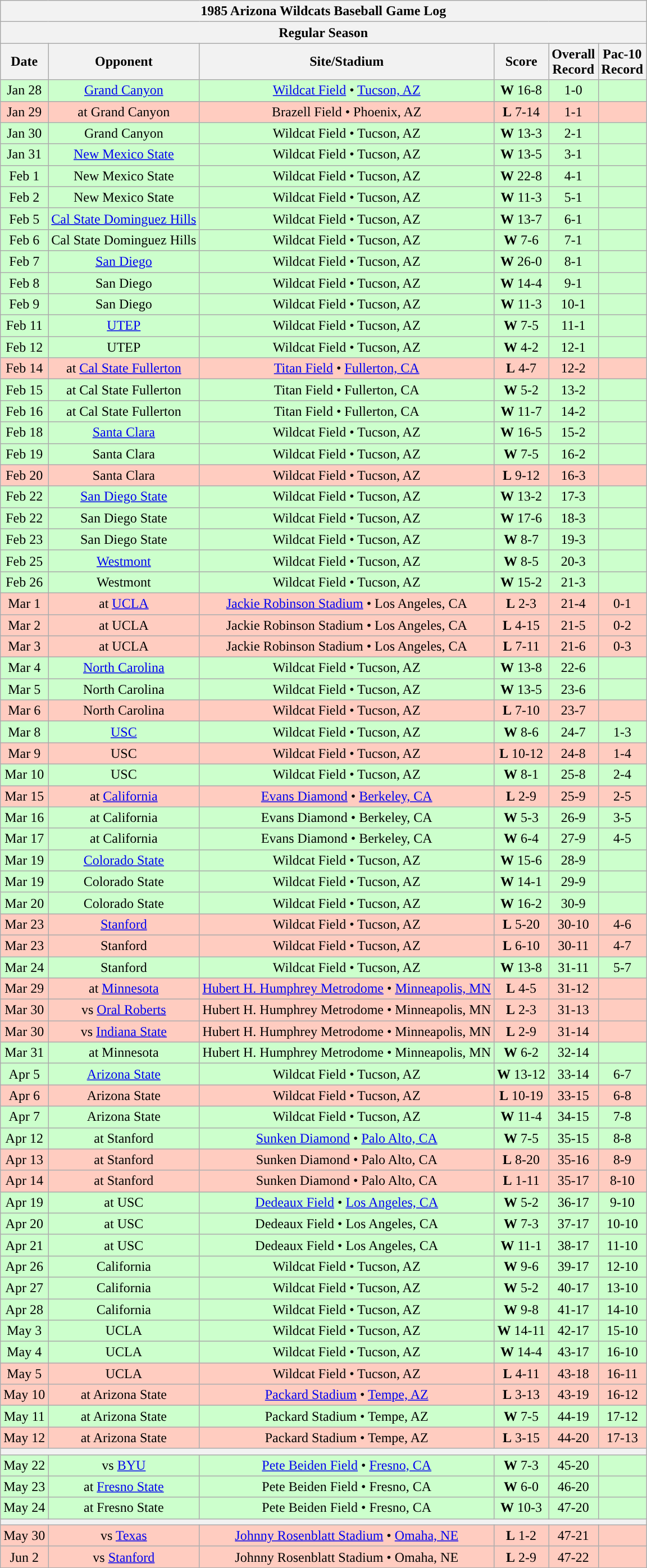<table class="wikitable">
<tr>
<th colspan="6">1985 Arizona Wildcats Baseball Game Log</th>
</tr>
<tr>
<th colspan="6">Regular Season</th>
</tr>
<tr>
<th>Date</th>
<th>Opponent</th>
<th>Site/Stadium</th>
<th>Score</th>
<th>Overall<br>Record</th>
<th>Pac-10<br>Record</th>
</tr>
<tr bgcolor="ccffcc" align="center">
<td>Jan 28</td>
<td><a href='#'>Grand Canyon</a></td>
<td><a href='#'>Wildcat Field</a> • <a href='#'>Tucson, AZ</a></td>
<td><strong>W</strong> 16-8</td>
<td>1-0</td>
<td></td>
</tr>
<tr bgcolor="ffccc" align="center">
<td>Jan 29</td>
<td>at Grand Canyon</td>
<td>Brazell Field • Phoenix, AZ</td>
<td><strong>L</strong> 7-14</td>
<td>1-1</td>
<td></td>
</tr>
<tr bgcolor="ccffcc" align="center">
<td>Jan 30</td>
<td>Grand Canyon</td>
<td>Wildcat Field • Tucson, AZ</td>
<td><strong>W</strong> 13-3</td>
<td>2-1</td>
<td></td>
</tr>
<tr bgcolor="ccffcc" align="center">
<td>Jan 31</td>
<td><a href='#'>New Mexico State</a></td>
<td>Wildcat Field • Tucson, AZ</td>
<td><strong>W</strong> 13-5</td>
<td>3-1</td>
<td></td>
</tr>
<tr bgcolor="ccffcc" align="center">
<td>Feb 1</td>
<td>New Mexico State</td>
<td>Wildcat Field • Tucson, AZ</td>
<td><strong>W</strong> 22-8</td>
<td>4-1</td>
<td></td>
</tr>
<tr bgcolor="ccffcc" align="center">
<td>Feb 2</td>
<td>New Mexico State</td>
<td>Wildcat Field • Tucson, AZ</td>
<td><strong>W</strong> 11-3</td>
<td>5-1</td>
<td></td>
</tr>
<tr bgcolor="ccffcc" align="center">
<td>Feb 5</td>
<td><a href='#'>Cal State Dominguez Hills</a></td>
<td>Wildcat Field • Tucson, AZ</td>
<td><strong>W</strong> 13-7</td>
<td>6-1</td>
<td></td>
</tr>
<tr bgcolor="ccffcc" align="center">
<td>Feb 6</td>
<td>Cal State Dominguez Hills</td>
<td>Wildcat Field • Tucson, AZ</td>
<td><strong>W</strong> 7-6</td>
<td>7-1</td>
<td></td>
</tr>
<tr bgcolor="ccffcc" align="center">
<td>Feb 7</td>
<td><a href='#'>San Diego</a></td>
<td>Wildcat Field • Tucson, AZ</td>
<td><strong>W</strong> 26-0</td>
<td>8-1</td>
<td></td>
</tr>
<tr bgcolor="ccffcc" align="center">
<td>Feb 8</td>
<td>San Diego</td>
<td>Wildcat Field • Tucson, AZ</td>
<td><strong>W</strong> 14-4</td>
<td>9-1</td>
<td></td>
</tr>
<tr bgcolor="ccffcc" align="center">
<td>Feb 9</td>
<td>San Diego</td>
<td>Wildcat Field • Tucson, AZ</td>
<td><strong>W</strong> 11-3</td>
<td>10-1</td>
<td></td>
</tr>
<tr bgcolor="ccffcc" align="center">
<td>Feb 11</td>
<td><a href='#'>UTEP</a></td>
<td>Wildcat Field • Tucson, AZ</td>
<td><strong>W</strong> 7-5</td>
<td>11-1</td>
<td></td>
</tr>
<tr bgcolor="ccffcc" align="center">
<td>Feb 12</td>
<td>UTEP</td>
<td>Wildcat Field • Tucson, AZ</td>
<td><strong>W</strong> 4-2</td>
<td>12-1</td>
<td></td>
</tr>
<tr bgcolor="ffccc" align="center">
<td>Feb 14</td>
<td>at <a href='#'>Cal State Fullerton</a></td>
<td><a href='#'>Titan Field</a> • <a href='#'>Fullerton, CA</a></td>
<td><strong>L</strong> 4-7</td>
<td>12-2</td>
<td></td>
</tr>
<tr bgcolor="ccffcc" align="center">
<td>Feb 15</td>
<td>at Cal State Fullerton</td>
<td>Titan Field • Fullerton, CA</td>
<td><strong>W</strong> 5-2</td>
<td>13-2</td>
<td></td>
</tr>
<tr bgcolor="ccffcc" align="center">
<td>Feb 16</td>
<td>at Cal State Fullerton</td>
<td>Titan Field • Fullerton, CA</td>
<td><strong>W</strong> 11-7</td>
<td>14-2</td>
<td></td>
</tr>
<tr bgcolor="ccffcc" align="center">
<td>Feb 18</td>
<td><a href='#'>Santa Clara</a></td>
<td>Wildcat Field • Tucson, AZ</td>
<td><strong>W</strong> 16-5</td>
<td>15-2</td>
<td></td>
</tr>
<tr bgcolor="ccffcc" align="center">
<td>Feb 19</td>
<td>Santa Clara</td>
<td>Wildcat Field • Tucson, AZ</td>
<td><strong>W</strong> 7-5</td>
<td>16-2</td>
<td></td>
</tr>
<tr bgcolor="ffccc" align="center">
<td>Feb 20</td>
<td>Santa Clara</td>
<td>Wildcat Field • Tucson, AZ</td>
<td><strong>L</strong> 9-12</td>
<td>16-3</td>
<td></td>
</tr>
<tr bgcolor="ccffcc" align="center">
<td>Feb 22</td>
<td><a href='#'>San Diego State</a></td>
<td>Wildcat Field • Tucson, AZ</td>
<td><strong>W</strong> 13-2</td>
<td>17-3</td>
<td></td>
</tr>
<tr bgcolor="ccffcc" align="center">
<td>Feb 22</td>
<td>San Diego State</td>
<td>Wildcat Field • Tucson, AZ</td>
<td><strong>W</strong> 17-6</td>
<td>18-3</td>
<td></td>
</tr>
<tr bgcolor="ccffcc" align="center">
<td>Feb 23</td>
<td>San Diego State</td>
<td>Wildcat Field • Tucson, AZ</td>
<td><strong>W</strong> 8-7</td>
<td>19-3</td>
<td></td>
</tr>
<tr bgcolor="ccffcc" align="center">
<td>Feb 25</td>
<td><a href='#'>Westmont</a></td>
<td>Wildcat Field • Tucson, AZ</td>
<td><strong>W</strong> 8-5</td>
<td>20-3</td>
<td></td>
</tr>
<tr bgcolor="ccffcc" align="center">
<td>Feb 26</td>
<td>Westmont</td>
<td>Wildcat Field • Tucson, AZ</td>
<td><strong>W</strong> 15-2</td>
<td>21-3</td>
<td></td>
</tr>
<tr bgcolor="ffccc" align="center">
<td>Mar 1</td>
<td>at <a href='#'>UCLA</a></td>
<td><a href='#'>Jackie Robinson Stadium</a> • Los Angeles, CA</td>
<td><strong>L</strong> 2-3</td>
<td>21-4</td>
<td>0-1</td>
</tr>
<tr bgcolor="ffccc" align="center">
<td>Mar 2</td>
<td>at UCLA</td>
<td>Jackie Robinson Stadium • Los Angeles, CA</td>
<td><strong>L</strong> 4-15</td>
<td>21-5</td>
<td>0-2</td>
</tr>
<tr bgcolor="ffccc" align="center">
<td>Mar 3</td>
<td>at UCLA</td>
<td>Jackie Robinson Stadium • Los Angeles, CA</td>
<td><strong>L</strong> 7-11</td>
<td>21-6</td>
<td>0-3</td>
</tr>
<tr bgcolor="ccffcc" align="center">
<td>Mar 4</td>
<td><a href='#'>North Carolina</a></td>
<td>Wildcat Field • Tucson, AZ</td>
<td><strong>W</strong> 13-8</td>
<td>22-6</td>
<td></td>
</tr>
<tr bgcolor="ccffcc" align="center">
<td>Mar 5</td>
<td>North Carolina</td>
<td>Wildcat Field • Tucson, AZ</td>
<td><strong>W</strong> 13-5</td>
<td>23-6</td>
<td></td>
</tr>
<tr bgcolor="ffccc" align="center">
<td>Mar 6</td>
<td>North Carolina</td>
<td>Wildcat Field • Tucson, AZ</td>
<td><strong>L</strong> 7-10</td>
<td>23-7</td>
<td></td>
</tr>
<tr bgcolor="ccffcc" align="center">
<td>Mar 8</td>
<td><a href='#'>USC</a></td>
<td>Wildcat Field • Tucson, AZ</td>
<td><strong>W</strong> 8-6</td>
<td>24-7</td>
<td>1-3</td>
</tr>
<tr bgcolor="ffccc" align="center">
<td>Mar 9</td>
<td>USC</td>
<td>Wildcat Field • Tucson, AZ</td>
<td><strong>L</strong> 10-12</td>
<td>24-8</td>
<td>1-4</td>
</tr>
<tr bgcolor="ccffcc" align="center">
<td>Mar 10</td>
<td>USC</td>
<td>Wildcat Field • Tucson, AZ</td>
<td><strong>W</strong> 8-1</td>
<td>25-8</td>
<td>2-4</td>
</tr>
<tr bgcolor="ffccc" align="center">
<td>Mar 15</td>
<td>at <a href='#'>California</a></td>
<td><a href='#'>Evans Diamond</a> • <a href='#'>Berkeley, CA</a></td>
<td><strong>L</strong> 2-9</td>
<td>25-9</td>
<td>2-5</td>
</tr>
<tr bgcolor="ccffcc" align="center">
<td>Mar 16</td>
<td>at California</td>
<td>Evans Diamond • Berkeley, CA</td>
<td><strong>W</strong> 5-3</td>
<td>26-9</td>
<td>3-5</td>
</tr>
<tr bgcolor="ccffcc" align="center">
<td>Mar 17</td>
<td>at California</td>
<td>Evans Diamond • Berkeley, CA</td>
<td><strong>W</strong> 6-4</td>
<td>27-9</td>
<td>4-5</td>
</tr>
<tr bgcolor="ccffcc" align="center">
<td>Mar 19</td>
<td><a href='#'>Colorado State</a></td>
<td>Wildcat Field • Tucson, AZ</td>
<td><strong>W</strong> 15-6</td>
<td>28-9</td>
<td></td>
</tr>
<tr bgcolor="ccffcc" align="center">
<td>Mar 19</td>
<td>Colorado State</td>
<td>Wildcat Field • Tucson, AZ</td>
<td><strong>W</strong> 14-1</td>
<td>29-9</td>
<td></td>
</tr>
<tr bgcolor="ccffcc" align="center">
<td>Mar 20</td>
<td>Colorado State</td>
<td>Wildcat Field • Tucson, AZ</td>
<td><strong>W</strong> 16-2</td>
<td>30-9</td>
<td></td>
</tr>
<tr bgcolor="ffccc" align="center">
<td>Mar 23</td>
<td><a href='#'>Stanford</a></td>
<td>Wildcat Field • Tucson, AZ</td>
<td><strong>L</strong> 5-20</td>
<td>30-10</td>
<td>4-6</td>
</tr>
<tr bgcolor="ffccc" align="center">
<td>Mar 23</td>
<td>Stanford</td>
<td>Wildcat Field • Tucson, AZ</td>
<td><strong>L</strong> 6-10</td>
<td>30-11</td>
<td>4-7</td>
</tr>
<tr bgcolor="ccffcc" align="center">
<td>Mar 24</td>
<td>Stanford</td>
<td>Wildcat Field • Tucson, AZ</td>
<td><strong>W</strong> 13-8</td>
<td>31-11</td>
<td>5-7</td>
</tr>
<tr bgcolor="ffccc" align="center">
<td>Mar 29</td>
<td>at <a href='#'>Minnesota</a></td>
<td><a href='#'>Hubert H. Humphrey Metrodome</a> • <a href='#'>Minneapolis, MN</a></td>
<td><strong>L</strong> 4-5</td>
<td>31-12</td>
<td></td>
</tr>
<tr bgcolor="ffccc" align="center">
<td>Mar 30</td>
<td>vs <a href='#'>Oral Roberts</a></td>
<td>Hubert H. Humphrey Metrodome • Minneapolis, MN</td>
<td><strong>L</strong> 2-3</td>
<td>31-13</td>
<td></td>
</tr>
<tr bgcolor="ffccc" align="center">
<td>Mar 30</td>
<td>vs <a href='#'>Indiana State</a></td>
<td>Hubert H. Humphrey Metrodome • Minneapolis, MN</td>
<td><strong>L</strong> 2-9</td>
<td>31-14</td>
<td></td>
</tr>
<tr bgcolor="ccffcc" align="center">
<td>Mar 31</td>
<td>at Minnesota</td>
<td>Hubert H. Humphrey Metrodome • Minneapolis, MN</td>
<td><strong>W</strong> 6-2</td>
<td>32-14</td>
<td></td>
</tr>
<tr bgcolor="ccffcc" align="center">
<td>Apr 5</td>
<td><a href='#'>Arizona State</a></td>
<td>Wildcat Field • Tucson, AZ</td>
<td><strong>W</strong> 13-12</td>
<td>33-14</td>
<td>6-7</td>
</tr>
<tr bgcolor="ffccc" align="center">
<td>Apr 6</td>
<td>Arizona State</td>
<td>Wildcat Field • Tucson, AZ</td>
<td><strong>L</strong> 10-19</td>
<td>33-15</td>
<td>6-8</td>
</tr>
<tr bgcolor="ccffcc" align="center">
<td>Apr 7</td>
<td>Arizona State</td>
<td>Wildcat Field • Tucson, AZ</td>
<td><strong>W</strong> 11-4</td>
<td>34-15</td>
<td>7-8</td>
</tr>
<tr bgcolor="ccffcc" align="center">
<td>Apr 12</td>
<td>at Stanford</td>
<td><a href='#'>Sunken Diamond</a> • <a href='#'>Palo Alto, CA</a></td>
<td><strong>W</strong> 7-5</td>
<td>35-15</td>
<td>8-8</td>
</tr>
<tr bgcolor="ffccc" align="center">
<td>Apr 13</td>
<td>at Stanford</td>
<td>Sunken Diamond • Palo Alto, CA</td>
<td><strong>L</strong> 8-20</td>
<td>35-16</td>
<td>8-9</td>
</tr>
<tr bgcolor="ffccc" align="center">
<td>Apr 14</td>
<td>at Stanford</td>
<td>Sunken Diamond • Palo Alto, CA</td>
<td><strong>L</strong> 1-11</td>
<td>35-17</td>
<td>8-10</td>
</tr>
<tr bgcolor="ccffcc" align="center">
<td>Apr 19</td>
<td>at USC</td>
<td><a href='#'>Dedeaux Field</a> • <a href='#'>Los Angeles, CA</a></td>
<td><strong>W</strong> 5-2</td>
<td>36-17</td>
<td>9-10</td>
</tr>
<tr bgcolor="ccffcc" align="center">
<td>Apr 20</td>
<td>at USC</td>
<td>Dedeaux Field • Los Angeles, CA</td>
<td><strong>W</strong> 7-3</td>
<td>37-17</td>
<td>10-10</td>
</tr>
<tr bgcolor="ccffcc" align="center">
<td>Apr 21</td>
<td>at USC</td>
<td>Dedeaux Field • Los Angeles, CA</td>
<td><strong>W</strong> 11-1</td>
<td>38-17</td>
<td>11-10</td>
</tr>
<tr bgcolor="ccffcc" align="center">
<td>Apr 26</td>
<td>California</td>
<td>Wildcat Field • Tucson, AZ</td>
<td><strong>W</strong> 9-6</td>
<td>39-17</td>
<td>12-10</td>
</tr>
<tr bgcolor="ccffcc" align="center">
<td>Apr 27</td>
<td>California</td>
<td>Wildcat Field • Tucson, AZ</td>
<td><strong>W</strong> 5-2</td>
<td>40-17</td>
<td>13-10</td>
</tr>
<tr bgcolor="ccffcc" align="center">
<td>Apr 28</td>
<td>California</td>
<td>Wildcat Field • Tucson, AZ</td>
<td><strong>W</strong> 9-8</td>
<td>41-17</td>
<td>14-10</td>
</tr>
<tr bgcolor="ccffcc" align="center">
<td>May 3</td>
<td>UCLA</td>
<td>Wildcat Field • Tucson, AZ</td>
<td><strong>W</strong> 14-11</td>
<td>42-17</td>
<td>15-10</td>
</tr>
<tr bgcolor="ccffcc" align="center">
<td>May 4</td>
<td>UCLA</td>
<td>Wildcat Field • Tucson, AZ</td>
<td><strong>W</strong> 14-4</td>
<td>43-17</td>
<td>16-10</td>
</tr>
<tr bgcolor="ffccc" align="center">
<td>May 5</td>
<td>UCLA</td>
<td>Wildcat Field • Tucson, AZ</td>
<td><strong>L</strong> 4-11</td>
<td>43-18</td>
<td>16-11</td>
</tr>
<tr bgcolor="ffccc" align="center">
<td>May 10</td>
<td>at Arizona State</td>
<td><a href='#'>Packard Stadium</a> • <a href='#'>Tempe, AZ</a></td>
<td><strong>L</strong> 3-13</td>
<td>43-19</td>
<td>16-12</td>
</tr>
<tr bgcolor="ccffcc" align="center">
<td>May 11</td>
<td>at Arizona State</td>
<td>Packard Stadium • Tempe, AZ</td>
<td><strong>W</strong> 7-5</td>
<td>44-19</td>
<td>17-12</td>
</tr>
<tr bgcolor="ffccc" align="center">
<td>May 12</td>
<td>at Arizona State</td>
<td>Packard Stadium • Tempe, AZ</td>
<td><strong>L</strong> 3-15</td>
<td>44-20</td>
<td>17-13</td>
</tr>
<tr>
<th colspan="6"><a href='#'></a></th>
</tr>
<tr bgcolor="ccffcc" align="center">
<td>May 22</td>
<td>vs <a href='#'>BYU</a></td>
<td><a href='#'>Pete Beiden Field</a> • <a href='#'>Fresno, CA</a></td>
<td><strong>W</strong> 7-3</td>
<td>45-20</td>
<td></td>
</tr>
<tr bgcolor="ccffcc" align="center">
<td>May 23</td>
<td>at <a href='#'>Fresno State</a></td>
<td>Pete Beiden Field • Fresno, CA</td>
<td><strong>W</strong> 6-0</td>
<td>46-20</td>
<td></td>
</tr>
<tr bgcolor="ccffcc" align="center">
<td>May 24</td>
<td>at Fresno State</td>
<td>Pete Beiden Field • Fresno, CA</td>
<td><strong>W</strong> 10-3</td>
<td>47-20</td>
<td></td>
</tr>
<tr>
<th colspan="6"><a href='#'></a></th>
</tr>
<tr bgcolor="ffccc" align="center">
<td>May 30</td>
<td>vs <a href='#'>Texas</a></td>
<td><a href='#'>Johnny Rosenblatt Stadium</a> • <a href='#'>Omaha, NE</a></td>
<td><strong>L</strong> 1-2</td>
<td>47-21</td>
<td></td>
</tr>
<tr bgcolor="ffccc" align="center">
<td>Jun 2</td>
<td>vs <a href='#'>Stanford</a></td>
<td>Johnny Rosenblatt Stadium • Omaha, NE</td>
<td><strong>L</strong> 2-9</td>
<td>47-22</td>
<td></td>
</tr>
</table>
